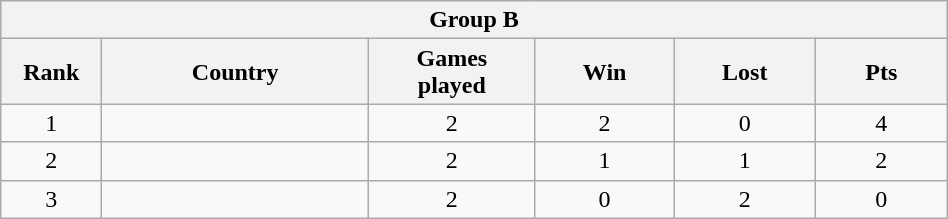<table class="wikitable" style="text-align: center; Width:50%">
<tr>
<th colspan="6">Group B</th>
</tr>
<tr>
<th width="2%">Rank</th>
<th width="10%">Country</th>
<th width="5%">Games <br> played</th>
<th width="5%">Win</th>
<th width="5%">Lost</th>
<th width="5%">Pts</th>
</tr>
<tr>
<td>1</td>
<td style="text-align: left"></td>
<td>2</td>
<td>2</td>
<td>0</td>
<td>4</td>
</tr>
<tr>
<td>2</td>
<td style="text-align: left"></td>
<td>2</td>
<td>1</td>
<td>1</td>
<td>2</td>
</tr>
<tr>
<td>3</td>
<td style="text-align: left"></td>
<td>2</td>
<td>0</td>
<td>2</td>
<td>0</td>
</tr>
</table>
